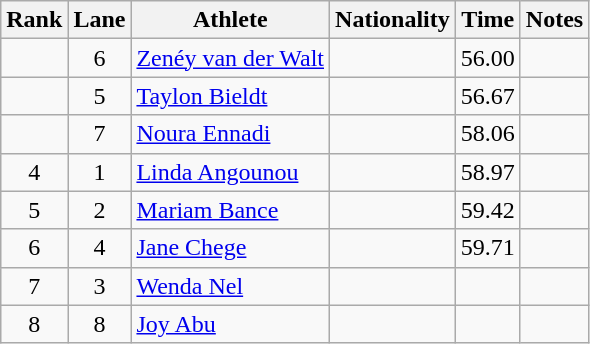<table class="wikitable sortable" style="text-align:center">
<tr>
<th>Rank</th>
<th>Lane</th>
<th>Athlete</th>
<th>Nationality</th>
<th>Time</th>
<th>Notes</th>
</tr>
<tr>
<td></td>
<td>6</td>
<td align="left"><a href='#'>Zenéy van der Walt</a></td>
<td align=left></td>
<td>56.00</td>
<td></td>
</tr>
<tr>
<td></td>
<td>5</td>
<td align="left"><a href='#'>Taylon Bieldt</a></td>
<td align=left></td>
<td>56.67</td>
<td></td>
</tr>
<tr>
<td></td>
<td>7</td>
<td align="left"><a href='#'>Noura Ennadi</a></td>
<td align=left></td>
<td>58.06</td>
<td></td>
</tr>
<tr>
<td>4</td>
<td>1</td>
<td align="left"><a href='#'>Linda Angounou</a></td>
<td align=left></td>
<td>58.97</td>
<td></td>
</tr>
<tr>
<td>5</td>
<td>2</td>
<td align="left"><a href='#'>Mariam Bance</a></td>
<td align=left></td>
<td>59.42</td>
<td></td>
</tr>
<tr>
<td>6</td>
<td>4</td>
<td align="left"><a href='#'>Jane Chege</a></td>
<td align=left></td>
<td>59.71</td>
<td></td>
</tr>
<tr>
<td>7</td>
<td>3</td>
<td align="left"><a href='#'>Wenda Nel</a></td>
<td align=left></td>
<td></td>
<td></td>
</tr>
<tr>
<td>8</td>
<td>8</td>
<td align="left"><a href='#'>Joy Abu</a></td>
<td align=left></td>
<td></td>
<td></td>
</tr>
</table>
